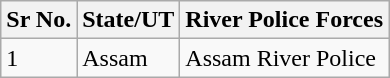<table class="wikitable">
<tr>
<th>Sr No.</th>
<th>State/UT</th>
<th>River Police Forces</th>
</tr>
<tr>
<td>1</td>
<td>Assam</td>
<td>Assam River Police</td>
</tr>
</table>
